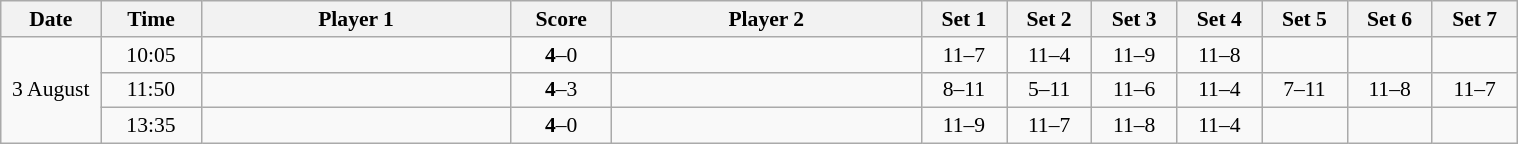<table class="wikitable" style="text-align: center; font-size:90% ">
<tr>
<th width="60">Date</th>
<th width="60">Time</th>
<th align="right" width="200">Player 1</th>
<th width="60">Score</th>
<th align="left" width="200">Player 2</th>
<th width="50">Set 1</th>
<th width="50">Set 2</th>
<th width="50">Set 3</th>
<th width="50">Set 4</th>
<th width="50">Set 5</th>
<th width="50">Set 6</th>
<th width="50">Set 7</th>
</tr>
<tr>
<td rowspan=3>3 August</td>
<td>10:05</td>
<td align=left><strong></strong></td>
<td align=center><strong>4</strong>–0</td>
<td align=left></td>
<td>11–7</td>
<td>11–4</td>
<td>11–9</td>
<td>11–8</td>
<td></td>
<td></td>
<td></td>
</tr>
<tr>
<td>11:50</td>
<td align=left><strong></strong></td>
<td align=center><strong>4</strong>–3</td>
<td align=left></td>
<td>8–11</td>
<td>5–11</td>
<td>11–6</td>
<td>11–4</td>
<td>7–11</td>
<td>11–8</td>
<td>11–7</td>
</tr>
<tr>
<td>13:35</td>
<td align=left><strong></strong></td>
<td align=center><strong>4</strong>–0</td>
<td align=left></td>
<td>11–9</td>
<td>11–7</td>
<td>11–8</td>
<td>11–4</td>
<td></td>
<td></td>
<td></td>
</tr>
</table>
